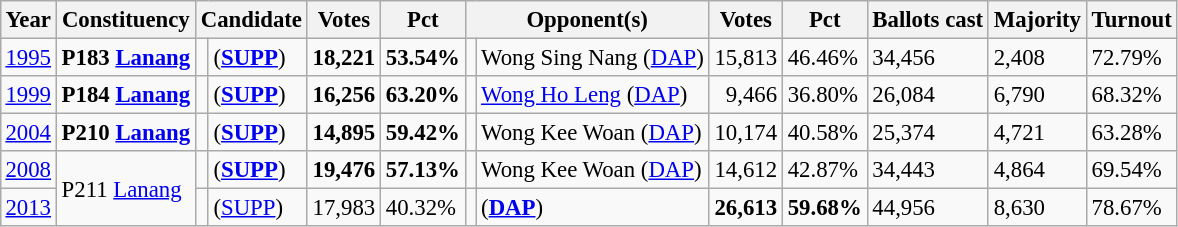<table class="wikitable" style="margin:0.5em ; font-size:95%">
<tr>
<th>Year</th>
<th>Constituency</th>
<th colspan=2>Candidate</th>
<th>Votes</th>
<th>Pct</th>
<th colspan=2>Opponent(s)</th>
<th>Votes</th>
<th>Pct</th>
<th>Ballots cast</th>
<th>Majority</th>
<th>Turnout</th>
</tr>
<tr>
<td><a href='#'>1995</a></td>
<td><strong>P183 <a href='#'>Lanang</a></strong></td>
<td></td>
<td> (<a href='#'><strong>SUPP</strong></a>)</td>
<td align="right"><strong>18,221</strong></td>
<td><strong>53.54%</strong></td>
<td></td>
<td>Wong Sing Nang (<a href='#'>DAP</a>)</td>
<td align="right">15,813</td>
<td>46.46%</td>
<td>34,456</td>
<td>2,408</td>
<td>72.79%</td>
</tr>
<tr>
<td><a href='#'>1999</a></td>
<td><strong>P184 <a href='#'>Lanang</a></strong></td>
<td></td>
<td> (<a href='#'><strong>SUPP</strong></a>)</td>
<td align="right"><strong>16,256</strong></td>
<td><strong>63.20%</strong></td>
<td></td>
<td><a href='#'>Wong Ho Leng</a> (<a href='#'>DAP</a>)</td>
<td align="right">9,466</td>
<td>36.80%</td>
<td>26,084</td>
<td>6,790</td>
<td>68.32%</td>
</tr>
<tr>
<td><a href='#'>2004</a></td>
<td><strong>P210 <a href='#'>Lanang</a></strong></td>
<td></td>
<td> (<a href='#'><strong>SUPP</strong></a>)</td>
<td align="right"><strong>14,895</strong></td>
<td><strong>59.42%</strong></td>
<td></td>
<td>Wong Kee Woan (<a href='#'>DAP</a>)</td>
<td align="right">10,174</td>
<td>40.58%</td>
<td>25,374</td>
<td>4,721</td>
<td>63.28%</td>
</tr>
<tr>
<td><a href='#'>2008</a></td>
<td rowspan=2>P211 <a href='#'>Lanang</a></td>
<td></td>
<td> (<a href='#'><strong>SUPP</strong></a>)</td>
<td align="right"><strong>19,476</strong></td>
<td><strong>57.13%</strong></td>
<td></td>
<td>Wong Kee Woan (<a href='#'>DAP</a>)</td>
<td align="right">14,612</td>
<td>42.87%</td>
<td>34,443</td>
<td>4,864</td>
<td>69.54%</td>
</tr>
<tr>
<td><a href='#'>2013</a></td>
<td></td>
<td> (<a href='#'>SUPP</a>)</td>
<td align="right">17,983</td>
<td>40.32%</td>
<td></td>
<td> (<a href='#'><strong>DAP</strong></a>)</td>
<td align="right"><strong>26,613</strong></td>
<td><strong>59.68%</strong></td>
<td>44,956</td>
<td>8,630</td>
<td>78.67%</td>
</tr>
</table>
